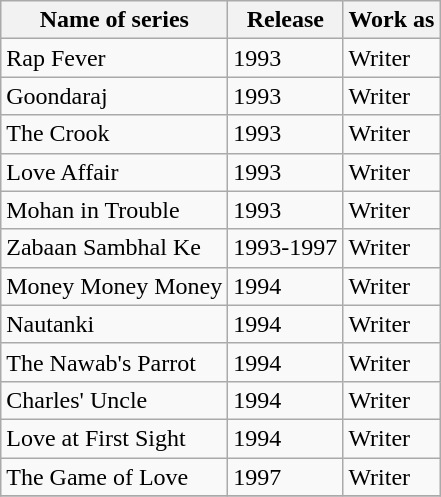<table class="wikitable sortable">
<tr>
<th>Name of series</th>
<th>Release</th>
<th>Work as</th>
</tr>
<tr>
<td>Rap Fever</td>
<td>1993</td>
<td>Writer</td>
</tr>
<tr>
<td>Goondaraj</td>
<td>1993</td>
<td>Writer</td>
</tr>
<tr>
<td>The Crook</td>
<td>1993</td>
<td>Writer</td>
</tr>
<tr>
<td>Love Affair</td>
<td>1993</td>
<td>Writer</td>
</tr>
<tr>
<td>Mohan in Trouble</td>
<td>1993</td>
<td>Writer</td>
</tr>
<tr>
<td>Zabaan Sambhal Ke</td>
<td>1993-1997</td>
<td>Writer</td>
</tr>
<tr>
<td>Money Money Money</td>
<td>1994</td>
<td>Writer</td>
</tr>
<tr>
<td>Nautanki</td>
<td>1994</td>
<td>Writer</td>
</tr>
<tr>
<td>The Nawab's Parrot</td>
<td>1994</td>
<td>Writer</td>
</tr>
<tr>
<td>Charles' Uncle</td>
<td>1994</td>
<td>Writer</td>
</tr>
<tr>
<td>Love at First Sight</td>
<td>1994</td>
<td>Writer</td>
</tr>
<tr>
<td>The Game of Love</td>
<td>1997</td>
<td>Writer</td>
</tr>
<tr>
</tr>
</table>
